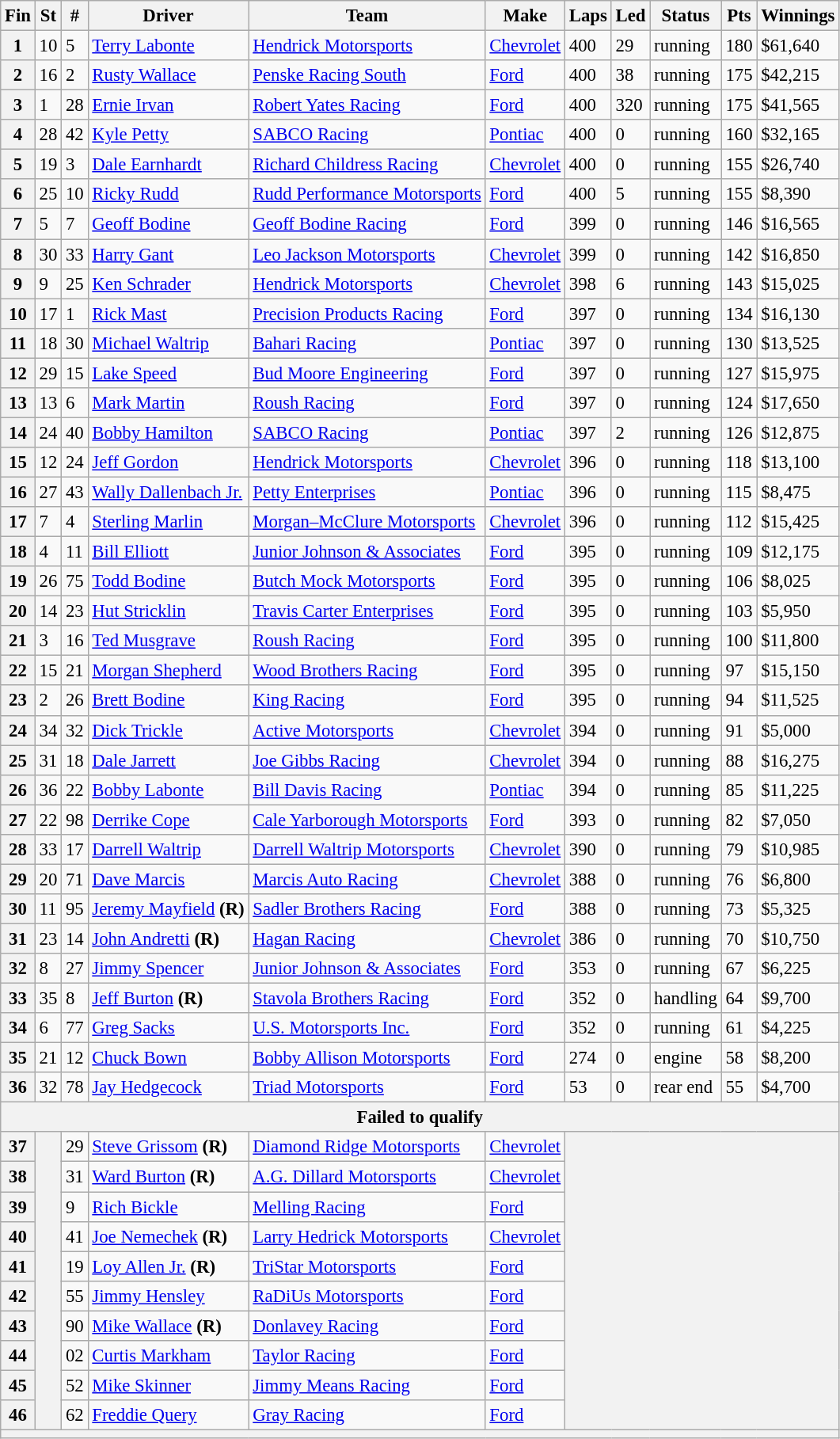<table class="wikitable" style="font-size:95%">
<tr>
<th>Fin</th>
<th>St</th>
<th>#</th>
<th>Driver</th>
<th>Team</th>
<th>Make</th>
<th>Laps</th>
<th>Led</th>
<th>Status</th>
<th>Pts</th>
<th>Winnings</th>
</tr>
<tr>
<th>1</th>
<td>10</td>
<td>5</td>
<td><a href='#'>Terry Labonte</a></td>
<td><a href='#'>Hendrick Motorsports</a></td>
<td><a href='#'>Chevrolet</a></td>
<td>400</td>
<td>29</td>
<td>running</td>
<td>180</td>
<td>$61,640</td>
</tr>
<tr>
<th>2</th>
<td>16</td>
<td>2</td>
<td><a href='#'>Rusty Wallace</a></td>
<td><a href='#'>Penske Racing South</a></td>
<td><a href='#'>Ford</a></td>
<td>400</td>
<td>38</td>
<td>running</td>
<td>175</td>
<td>$42,215</td>
</tr>
<tr>
<th>3</th>
<td>1</td>
<td>28</td>
<td><a href='#'>Ernie Irvan</a></td>
<td><a href='#'>Robert Yates Racing</a></td>
<td><a href='#'>Ford</a></td>
<td>400</td>
<td>320</td>
<td>running</td>
<td>175</td>
<td>$41,565</td>
</tr>
<tr>
<th>4</th>
<td>28</td>
<td>42</td>
<td><a href='#'>Kyle Petty</a></td>
<td><a href='#'>SABCO Racing</a></td>
<td><a href='#'>Pontiac</a></td>
<td>400</td>
<td>0</td>
<td>running</td>
<td>160</td>
<td>$32,165</td>
</tr>
<tr>
<th>5</th>
<td>19</td>
<td>3</td>
<td><a href='#'>Dale Earnhardt</a></td>
<td><a href='#'>Richard Childress Racing</a></td>
<td><a href='#'>Chevrolet</a></td>
<td>400</td>
<td>0</td>
<td>running</td>
<td>155</td>
<td>$26,740</td>
</tr>
<tr>
<th>6</th>
<td>25</td>
<td>10</td>
<td><a href='#'>Ricky Rudd</a></td>
<td><a href='#'>Rudd Performance Motorsports</a></td>
<td><a href='#'>Ford</a></td>
<td>400</td>
<td>5</td>
<td>running</td>
<td>155</td>
<td>$8,390</td>
</tr>
<tr>
<th>7</th>
<td>5</td>
<td>7</td>
<td><a href='#'>Geoff Bodine</a></td>
<td><a href='#'>Geoff Bodine Racing</a></td>
<td><a href='#'>Ford</a></td>
<td>399</td>
<td>0</td>
<td>running</td>
<td>146</td>
<td>$16,565</td>
</tr>
<tr>
<th>8</th>
<td>30</td>
<td>33</td>
<td><a href='#'>Harry Gant</a></td>
<td><a href='#'>Leo Jackson Motorsports</a></td>
<td><a href='#'>Chevrolet</a></td>
<td>399</td>
<td>0</td>
<td>running</td>
<td>142</td>
<td>$16,850</td>
</tr>
<tr>
<th>9</th>
<td>9</td>
<td>25</td>
<td><a href='#'>Ken Schrader</a></td>
<td><a href='#'>Hendrick Motorsports</a></td>
<td><a href='#'>Chevrolet</a></td>
<td>398</td>
<td>6</td>
<td>running</td>
<td>143</td>
<td>$15,025</td>
</tr>
<tr>
<th>10</th>
<td>17</td>
<td>1</td>
<td><a href='#'>Rick Mast</a></td>
<td><a href='#'>Precision Products Racing</a></td>
<td><a href='#'>Ford</a></td>
<td>397</td>
<td>0</td>
<td>running</td>
<td>134</td>
<td>$16,130</td>
</tr>
<tr>
<th>11</th>
<td>18</td>
<td>30</td>
<td><a href='#'>Michael Waltrip</a></td>
<td><a href='#'>Bahari Racing</a></td>
<td><a href='#'>Pontiac</a></td>
<td>397</td>
<td>0</td>
<td>running</td>
<td>130</td>
<td>$13,525</td>
</tr>
<tr>
<th>12</th>
<td>29</td>
<td>15</td>
<td><a href='#'>Lake Speed</a></td>
<td><a href='#'>Bud Moore Engineering</a></td>
<td><a href='#'>Ford</a></td>
<td>397</td>
<td>0</td>
<td>running</td>
<td>127</td>
<td>$15,975</td>
</tr>
<tr>
<th>13</th>
<td>13</td>
<td>6</td>
<td><a href='#'>Mark Martin</a></td>
<td><a href='#'>Roush Racing</a></td>
<td><a href='#'>Ford</a></td>
<td>397</td>
<td>0</td>
<td>running</td>
<td>124</td>
<td>$17,650</td>
</tr>
<tr>
<th>14</th>
<td>24</td>
<td>40</td>
<td><a href='#'>Bobby Hamilton</a></td>
<td><a href='#'>SABCO Racing</a></td>
<td><a href='#'>Pontiac</a></td>
<td>397</td>
<td>2</td>
<td>running</td>
<td>126</td>
<td>$12,875</td>
</tr>
<tr>
<th>15</th>
<td>12</td>
<td>24</td>
<td><a href='#'>Jeff Gordon</a></td>
<td><a href='#'>Hendrick Motorsports</a></td>
<td><a href='#'>Chevrolet</a></td>
<td>396</td>
<td>0</td>
<td>running</td>
<td>118</td>
<td>$13,100</td>
</tr>
<tr>
<th>16</th>
<td>27</td>
<td>43</td>
<td><a href='#'>Wally Dallenbach Jr.</a></td>
<td><a href='#'>Petty Enterprises</a></td>
<td><a href='#'>Pontiac</a></td>
<td>396</td>
<td>0</td>
<td>running</td>
<td>115</td>
<td>$8,475</td>
</tr>
<tr>
<th>17</th>
<td>7</td>
<td>4</td>
<td><a href='#'>Sterling Marlin</a></td>
<td><a href='#'>Morgan–McClure Motorsports</a></td>
<td><a href='#'>Chevrolet</a></td>
<td>396</td>
<td>0</td>
<td>running</td>
<td>112</td>
<td>$15,425</td>
</tr>
<tr>
<th>18</th>
<td>4</td>
<td>11</td>
<td><a href='#'>Bill Elliott</a></td>
<td><a href='#'>Junior Johnson & Associates</a></td>
<td><a href='#'>Ford</a></td>
<td>395</td>
<td>0</td>
<td>running</td>
<td>109</td>
<td>$12,175</td>
</tr>
<tr>
<th>19</th>
<td>26</td>
<td>75</td>
<td><a href='#'>Todd Bodine</a></td>
<td><a href='#'>Butch Mock Motorsports</a></td>
<td><a href='#'>Ford</a></td>
<td>395</td>
<td>0</td>
<td>running</td>
<td>106</td>
<td>$8,025</td>
</tr>
<tr>
<th>20</th>
<td>14</td>
<td>23</td>
<td><a href='#'>Hut Stricklin</a></td>
<td><a href='#'>Travis Carter Enterprises</a></td>
<td><a href='#'>Ford</a></td>
<td>395</td>
<td>0</td>
<td>running</td>
<td>103</td>
<td>$5,950</td>
</tr>
<tr>
<th>21</th>
<td>3</td>
<td>16</td>
<td><a href='#'>Ted Musgrave</a></td>
<td><a href='#'>Roush Racing</a></td>
<td><a href='#'>Ford</a></td>
<td>395</td>
<td>0</td>
<td>running</td>
<td>100</td>
<td>$11,800</td>
</tr>
<tr>
<th>22</th>
<td>15</td>
<td>21</td>
<td><a href='#'>Morgan Shepherd</a></td>
<td><a href='#'>Wood Brothers Racing</a></td>
<td><a href='#'>Ford</a></td>
<td>395</td>
<td>0</td>
<td>running</td>
<td>97</td>
<td>$15,150</td>
</tr>
<tr>
<th>23</th>
<td>2</td>
<td>26</td>
<td><a href='#'>Brett Bodine</a></td>
<td><a href='#'>King Racing</a></td>
<td><a href='#'>Ford</a></td>
<td>395</td>
<td>0</td>
<td>running</td>
<td>94</td>
<td>$11,525</td>
</tr>
<tr>
<th>24</th>
<td>34</td>
<td>32</td>
<td><a href='#'>Dick Trickle</a></td>
<td><a href='#'>Active Motorsports</a></td>
<td><a href='#'>Chevrolet</a></td>
<td>394</td>
<td>0</td>
<td>running</td>
<td>91</td>
<td>$5,000</td>
</tr>
<tr>
<th>25</th>
<td>31</td>
<td>18</td>
<td><a href='#'>Dale Jarrett</a></td>
<td><a href='#'>Joe Gibbs Racing</a></td>
<td><a href='#'>Chevrolet</a></td>
<td>394</td>
<td>0</td>
<td>running</td>
<td>88</td>
<td>$16,275</td>
</tr>
<tr>
<th>26</th>
<td>36</td>
<td>22</td>
<td><a href='#'>Bobby Labonte</a></td>
<td><a href='#'>Bill Davis Racing</a></td>
<td><a href='#'>Pontiac</a></td>
<td>394</td>
<td>0</td>
<td>running</td>
<td>85</td>
<td>$11,225</td>
</tr>
<tr>
<th>27</th>
<td>22</td>
<td>98</td>
<td><a href='#'>Derrike Cope</a></td>
<td><a href='#'>Cale Yarborough Motorsports</a></td>
<td><a href='#'>Ford</a></td>
<td>393</td>
<td>0</td>
<td>running</td>
<td>82</td>
<td>$7,050</td>
</tr>
<tr>
<th>28</th>
<td>33</td>
<td>17</td>
<td><a href='#'>Darrell Waltrip</a></td>
<td><a href='#'>Darrell Waltrip Motorsports</a></td>
<td><a href='#'>Chevrolet</a></td>
<td>390</td>
<td>0</td>
<td>running</td>
<td>79</td>
<td>$10,985</td>
</tr>
<tr>
<th>29</th>
<td>20</td>
<td>71</td>
<td><a href='#'>Dave Marcis</a></td>
<td><a href='#'>Marcis Auto Racing</a></td>
<td><a href='#'>Chevrolet</a></td>
<td>388</td>
<td>0</td>
<td>running</td>
<td>76</td>
<td>$6,800</td>
</tr>
<tr>
<th>30</th>
<td>11</td>
<td>95</td>
<td><a href='#'>Jeremy Mayfield</a> <strong>(R)</strong></td>
<td><a href='#'>Sadler Brothers Racing</a></td>
<td><a href='#'>Ford</a></td>
<td>388</td>
<td>0</td>
<td>running</td>
<td>73</td>
<td>$5,325</td>
</tr>
<tr>
<th>31</th>
<td>23</td>
<td>14</td>
<td><a href='#'>John Andretti</a> <strong>(R)</strong></td>
<td><a href='#'>Hagan Racing</a></td>
<td><a href='#'>Chevrolet</a></td>
<td>386</td>
<td>0</td>
<td>running</td>
<td>70</td>
<td>$10,750</td>
</tr>
<tr>
<th>32</th>
<td>8</td>
<td>27</td>
<td><a href='#'>Jimmy Spencer</a></td>
<td><a href='#'>Junior Johnson & Associates</a></td>
<td><a href='#'>Ford</a></td>
<td>353</td>
<td>0</td>
<td>running</td>
<td>67</td>
<td>$6,225</td>
</tr>
<tr>
<th>33</th>
<td>35</td>
<td>8</td>
<td><a href='#'>Jeff Burton</a> <strong>(R)</strong></td>
<td><a href='#'>Stavola Brothers Racing</a></td>
<td><a href='#'>Ford</a></td>
<td>352</td>
<td>0</td>
<td>handling</td>
<td>64</td>
<td>$9,700</td>
</tr>
<tr>
<th>34</th>
<td>6</td>
<td>77</td>
<td><a href='#'>Greg Sacks</a></td>
<td><a href='#'>U.S. Motorsports Inc.</a></td>
<td><a href='#'>Ford</a></td>
<td>352</td>
<td>0</td>
<td>running</td>
<td>61</td>
<td>$4,225</td>
</tr>
<tr>
<th>35</th>
<td>21</td>
<td>12</td>
<td><a href='#'>Chuck Bown</a></td>
<td><a href='#'>Bobby Allison Motorsports</a></td>
<td><a href='#'>Ford</a></td>
<td>274</td>
<td>0</td>
<td>engine</td>
<td>58</td>
<td>$8,200</td>
</tr>
<tr>
<th>36</th>
<td>32</td>
<td>78</td>
<td><a href='#'>Jay Hedgecock</a></td>
<td><a href='#'>Triad Motorsports</a></td>
<td><a href='#'>Ford</a></td>
<td>53</td>
<td>0</td>
<td>rear end</td>
<td>55</td>
<td>$4,700</td>
</tr>
<tr>
<th colspan="11">Failed to qualify</th>
</tr>
<tr>
<th>37</th>
<th rowspan="10"></th>
<td>29</td>
<td><a href='#'>Steve Grissom</a> <strong>(R)</strong></td>
<td><a href='#'>Diamond Ridge Motorsports</a></td>
<td><a href='#'>Chevrolet</a></td>
<th colspan="5" rowspan="10"></th>
</tr>
<tr>
<th>38</th>
<td>31</td>
<td><a href='#'>Ward Burton</a> <strong>(R)</strong></td>
<td><a href='#'>A.G. Dillard Motorsports</a></td>
<td><a href='#'>Chevrolet</a></td>
</tr>
<tr>
<th>39</th>
<td>9</td>
<td><a href='#'>Rich Bickle</a></td>
<td><a href='#'>Melling Racing</a></td>
<td><a href='#'>Ford</a></td>
</tr>
<tr>
<th>40</th>
<td>41</td>
<td><a href='#'>Joe Nemechek</a> <strong>(R)</strong></td>
<td><a href='#'>Larry Hedrick Motorsports</a></td>
<td><a href='#'>Chevrolet</a></td>
</tr>
<tr>
<th>41</th>
<td>19</td>
<td><a href='#'>Loy Allen Jr.</a> <strong>(R)</strong></td>
<td><a href='#'>TriStar Motorsports</a></td>
<td><a href='#'>Ford</a></td>
</tr>
<tr>
<th>42</th>
<td>55</td>
<td><a href='#'>Jimmy Hensley</a></td>
<td><a href='#'>RaDiUs Motorsports</a></td>
<td><a href='#'>Ford</a></td>
</tr>
<tr>
<th>43</th>
<td>90</td>
<td><a href='#'>Mike Wallace</a> <strong>(R)</strong></td>
<td><a href='#'>Donlavey Racing</a></td>
<td><a href='#'>Ford</a></td>
</tr>
<tr>
<th>44</th>
<td>02</td>
<td><a href='#'>Curtis Markham</a></td>
<td><a href='#'>Taylor Racing</a></td>
<td><a href='#'>Ford</a></td>
</tr>
<tr>
<th>45</th>
<td>52</td>
<td><a href='#'>Mike Skinner</a></td>
<td><a href='#'>Jimmy Means Racing</a></td>
<td><a href='#'>Ford</a></td>
</tr>
<tr>
<th>46</th>
<td>62</td>
<td><a href='#'>Freddie Query</a></td>
<td><a href='#'>Gray Racing</a></td>
<td><a href='#'>Ford</a></td>
</tr>
<tr>
<th colspan="11"></th>
</tr>
</table>
